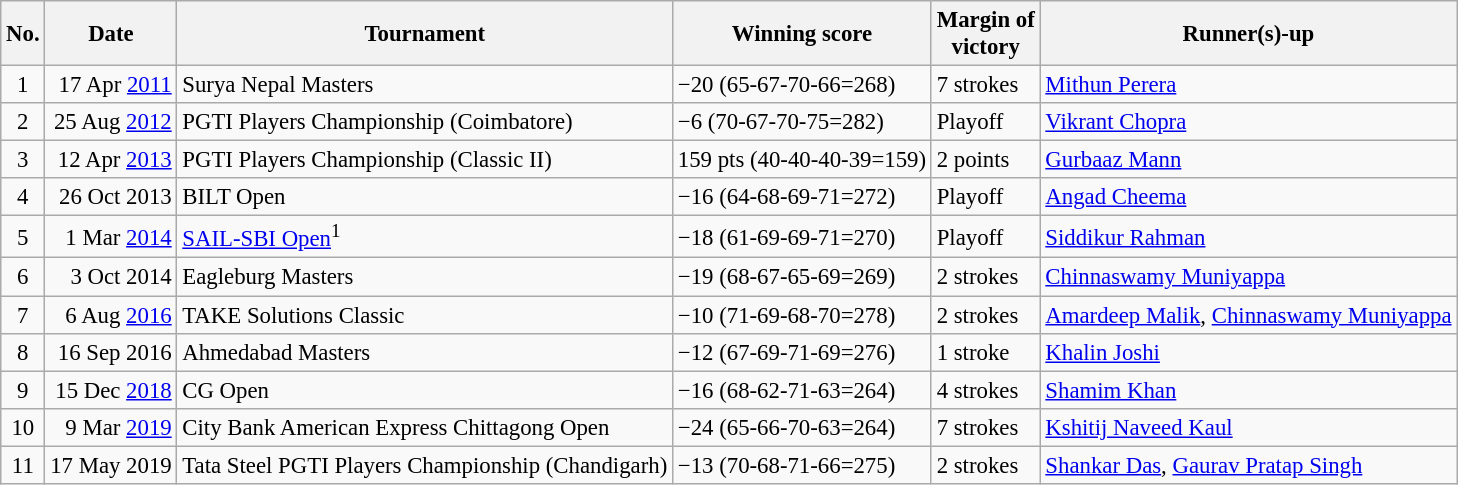<table class="wikitable" style="font-size:95%;">
<tr>
<th>No.</th>
<th>Date</th>
<th>Tournament</th>
<th>Winning score</th>
<th>Margin of<br>victory</th>
<th>Runner(s)-up</th>
</tr>
<tr>
<td align=center>1</td>
<td align=right>17 Apr <a href='#'>2011</a></td>
<td>Surya Nepal Masters</td>
<td>−20 (65-67-70-66=268)</td>
<td>7 strokes</td>
<td> <a href='#'>Mithun Perera</a></td>
</tr>
<tr>
<td align=center>2</td>
<td align=right>25 Aug <a href='#'>2012</a></td>
<td>PGTI Players Championship (Coimbatore)</td>
<td>−6 (70-67-70-75=282)</td>
<td>Playoff</td>
<td> <a href='#'>Vikrant Chopra</a></td>
</tr>
<tr>
<td align=center>3</td>
<td align=right>12 Apr <a href='#'>2013</a></td>
<td>PGTI Players Championship (Classic II)</td>
<td>159 pts (40-40-40-39=159)</td>
<td>2 points</td>
<td> <a href='#'>Gurbaaz Mann</a></td>
</tr>
<tr>
<td align=center>4</td>
<td align=right>26 Oct 2013</td>
<td>BILT Open</td>
<td>−16 (64-68-69-71=272)</td>
<td>Playoff</td>
<td> <a href='#'>Angad Cheema</a></td>
</tr>
<tr>
<td align=center>5</td>
<td align=right>1 Mar <a href='#'>2014</a></td>
<td><a href='#'>SAIL-SBI Open</a><sup>1</sup></td>
<td>−18 (61-69-69-71=270)</td>
<td>Playoff</td>
<td> <a href='#'>Siddikur Rahman</a></td>
</tr>
<tr>
<td align=center>6</td>
<td align=right>3 Oct 2014</td>
<td>Eagleburg Masters</td>
<td>−19 (68-67-65-69=269)</td>
<td>2 strokes</td>
<td> <a href='#'>Chinnaswamy Muniyappa</a></td>
</tr>
<tr>
<td align=center>7</td>
<td align=right>6 Aug <a href='#'>2016</a></td>
<td>TAKE Solutions Classic</td>
<td>−10 (71-69-68-70=278)</td>
<td>2 strokes</td>
<td> <a href='#'>Amardeep Malik</a>,  <a href='#'>Chinnaswamy Muniyappa</a></td>
</tr>
<tr>
<td align=center>8</td>
<td align=right>16 Sep 2016</td>
<td>Ahmedabad Masters</td>
<td>−12 (67-69-71-69=276)</td>
<td>1 stroke</td>
<td> <a href='#'>Khalin Joshi</a></td>
</tr>
<tr>
<td align=center>9</td>
<td align=right>15 Dec <a href='#'>2018</a></td>
<td>CG Open</td>
<td>−16 (68-62-71-63=264)</td>
<td>4 strokes</td>
<td> <a href='#'>Shamim Khan</a></td>
</tr>
<tr>
<td align=center>10</td>
<td align=right>9 Mar <a href='#'>2019</a></td>
<td>City Bank American Express Chittagong Open</td>
<td>−24 (65-66-70-63=264)</td>
<td>7 strokes</td>
<td> <a href='#'>Kshitij Naveed Kaul</a></td>
</tr>
<tr>
<td align=center>11</td>
<td align=right>17 May 2019</td>
<td>Tata Steel PGTI Players Championship (Chandigarh)</td>
<td>−13 (70-68-71-66=275)</td>
<td>2 strokes</td>
<td> <a href='#'>Shankar Das</a>,  <a href='#'>Gaurav Pratap Singh</a></td>
</tr>
</table>
